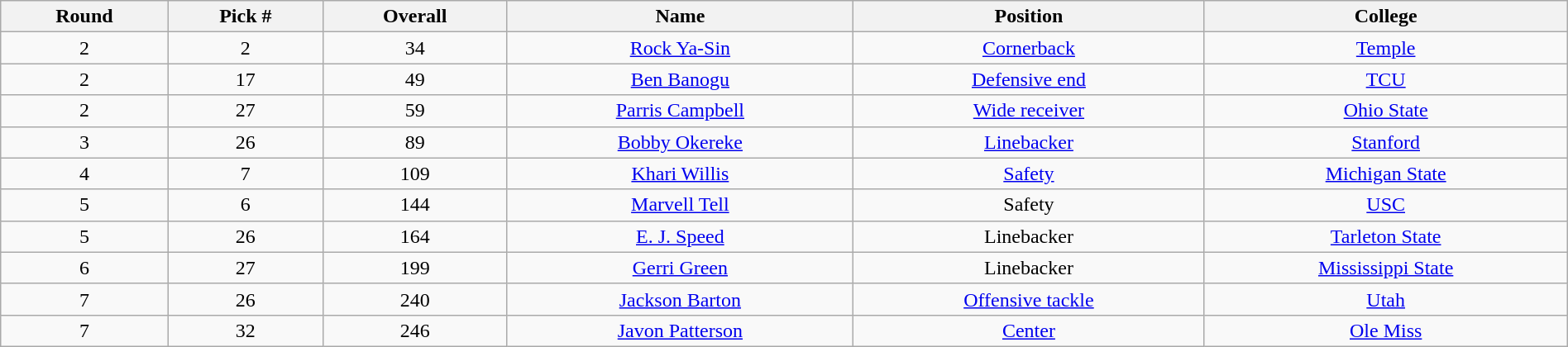<table class="wikitable sortable sortable" style="width: 100%; text-align:center">
<tr>
<th>Round</th>
<th>Pick #</th>
<th>Overall</th>
<th>Name</th>
<th>Position</th>
<th>College</th>
</tr>
<tr>
<td>2</td>
<td>2</td>
<td>34</td>
<td><a href='#'>Rock Ya-Sin</a></td>
<td><a href='#'>Cornerback</a></td>
<td><a href='#'>Temple</a></td>
</tr>
<tr>
<td>2</td>
<td>17</td>
<td>49</td>
<td><a href='#'>Ben Banogu</a></td>
<td><a href='#'>Defensive end</a></td>
<td><a href='#'>TCU</a></td>
</tr>
<tr>
<td>2</td>
<td>27</td>
<td>59</td>
<td><a href='#'>Parris Campbell</a></td>
<td><a href='#'>Wide receiver</a></td>
<td><a href='#'>Ohio State</a></td>
</tr>
<tr>
<td>3</td>
<td>26</td>
<td>89</td>
<td><a href='#'>Bobby Okereke</a></td>
<td><a href='#'>Linebacker</a></td>
<td><a href='#'>Stanford</a></td>
</tr>
<tr>
<td>4</td>
<td>7</td>
<td>109</td>
<td><a href='#'>Khari Willis</a></td>
<td><a href='#'>Safety</a></td>
<td><a href='#'>Michigan State</a></td>
</tr>
<tr>
<td>5</td>
<td>6</td>
<td>144</td>
<td><a href='#'>Marvell Tell</a></td>
<td>Safety</td>
<td><a href='#'>USC</a></td>
</tr>
<tr>
<td>5</td>
<td>26</td>
<td>164</td>
<td><a href='#'>E. J. Speed</a></td>
<td>Linebacker</td>
<td><a href='#'>Tarleton State</a></td>
</tr>
<tr>
<td>6</td>
<td>27</td>
<td>199</td>
<td><a href='#'>Gerri Green</a></td>
<td>Linebacker</td>
<td><a href='#'>Mississippi State</a></td>
</tr>
<tr>
<td>7</td>
<td>26</td>
<td>240</td>
<td><a href='#'>Jackson Barton</a></td>
<td><a href='#'>Offensive tackle</a></td>
<td><a href='#'>Utah</a></td>
</tr>
<tr>
<td>7</td>
<td>32</td>
<td>246</td>
<td><a href='#'>Javon Patterson</a></td>
<td><a href='#'>Center</a></td>
<td><a href='#'>Ole Miss</a></td>
</tr>
</table>
